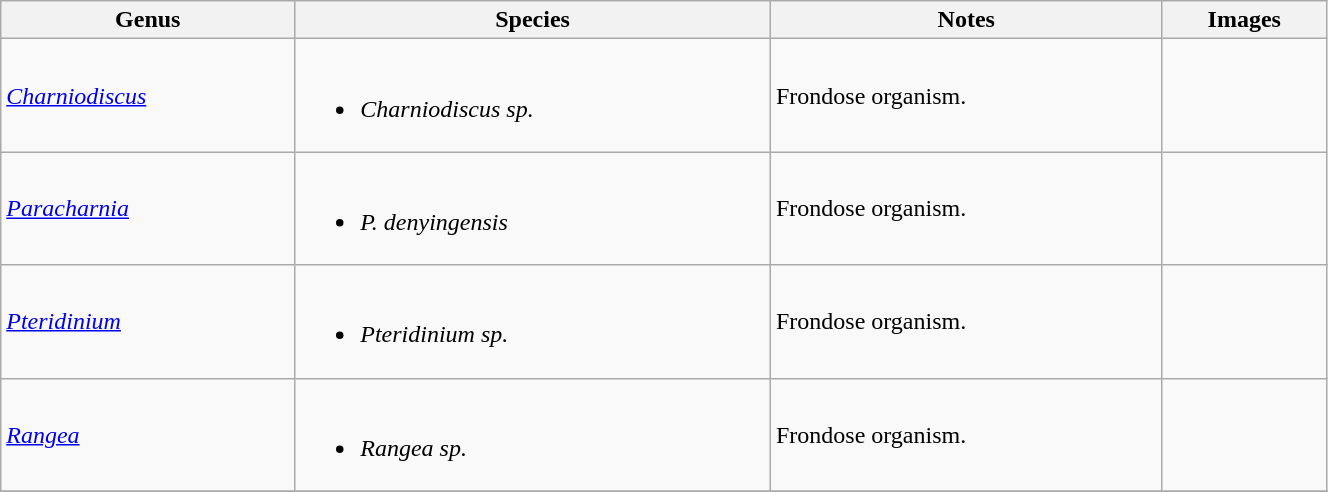<table class="wikitable" style="width:70%;">
<tr>
<th>Genus</th>
<th>Species</th>
<th>Notes</th>
<th>Images</th>
</tr>
<tr>
<td><em><a href='#'>Charniodiscus</a></em></td>
<td><br><ul><li><em>Charniodiscus sp.</em></li></ul></td>
<td>Frondose organism.</td>
<td></td>
</tr>
<tr>
<td><em><a href='#'>Paracharnia</a></em></td>
<td><br><ul><li><em>P. denyingensis</em></li></ul></td>
<td>Frondose organism.</td>
<td></td>
</tr>
<tr>
<td><em><a href='#'>Pteridinium</a></em></td>
<td><br><ul><li><em>Pteridinium sp.</em></li></ul></td>
<td>Frondose organism.</td>
<td></td>
</tr>
<tr>
<td><em><a href='#'>Rangea</a></em></td>
<td><br><ul><li><em>Rangea sp.</em></li></ul></td>
<td>Frondose organism.</td>
<td></td>
</tr>
<tr>
</tr>
</table>
